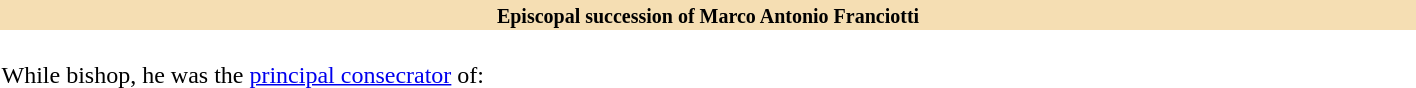<table class="toccolours collapsible collapsed" width=75% align="center">
<tr>
<th style="background:#F5DEB3"><small>Episcopal succession of Marco Antonio Franciotti</small></th>
</tr>
<tr>
<td><br>While bishop, he was the <a href='#'>principal consecrator</a> of:
</td>
</tr>
</table>
